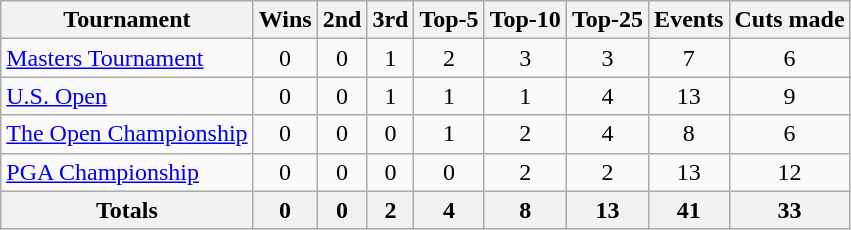<table class=wikitable style=text-align:center>
<tr>
<th>Tournament</th>
<th>Wins</th>
<th>2nd</th>
<th>3rd</th>
<th>Top-5</th>
<th>Top-10</th>
<th>Top-25</th>
<th>Events</th>
<th>Cuts made</th>
</tr>
<tr>
<td align=left><a href='#'>Masters Tournament</a></td>
<td>0</td>
<td>0</td>
<td>1</td>
<td>2</td>
<td>3</td>
<td>3</td>
<td>7</td>
<td>6</td>
</tr>
<tr>
<td align=left><a href='#'>U.S. Open</a></td>
<td>0</td>
<td>0</td>
<td>1</td>
<td>1</td>
<td>1</td>
<td>4</td>
<td>13</td>
<td>9</td>
</tr>
<tr>
<td align=left><a href='#'>The Open Championship</a></td>
<td>0</td>
<td>0</td>
<td>0</td>
<td>1</td>
<td>2</td>
<td>4</td>
<td>8</td>
<td>6</td>
</tr>
<tr>
<td align=left><a href='#'>PGA Championship</a></td>
<td>0</td>
<td>0</td>
<td>0</td>
<td>0</td>
<td>2</td>
<td>2</td>
<td>13</td>
<td>12</td>
</tr>
<tr>
<th>Totals</th>
<th>0</th>
<th>0</th>
<th>2</th>
<th>4</th>
<th>8</th>
<th>13</th>
<th>41</th>
<th>33</th>
</tr>
</table>
